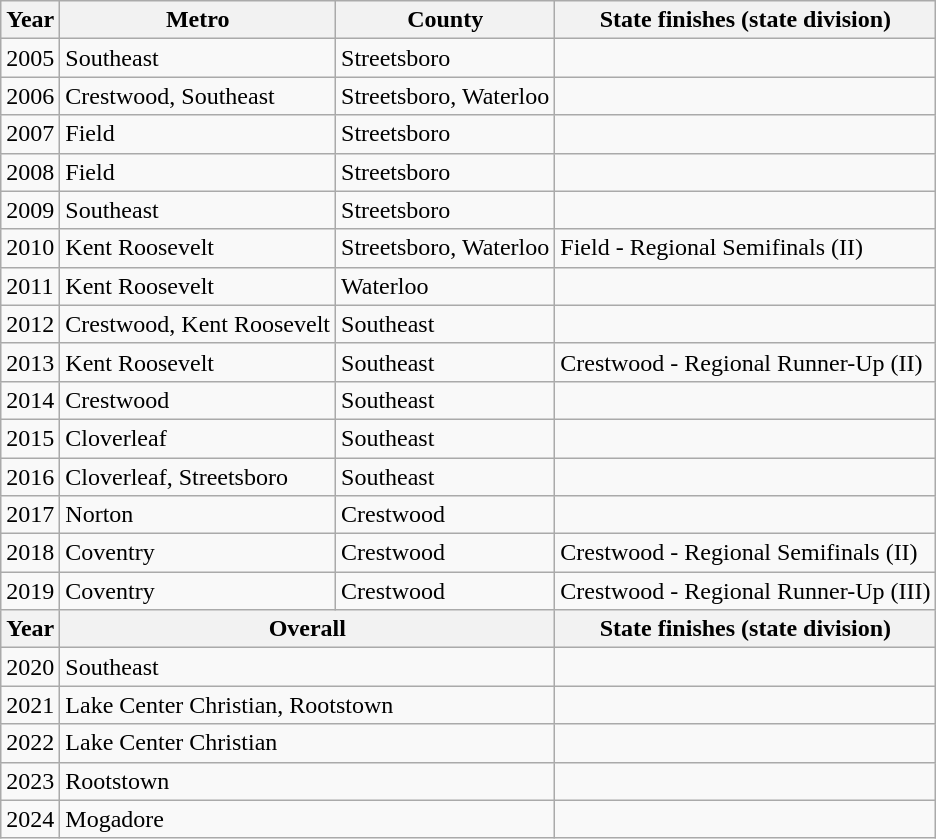<table class="wikitable">
<tr>
<th>Year</th>
<th>Metro</th>
<th>County</th>
<th>State finishes (state division)</th>
</tr>
<tr>
<td>2005</td>
<td>Southeast</td>
<td>Streetsboro</td>
<td></td>
</tr>
<tr>
<td>2006</td>
<td>Crestwood, Southeast</td>
<td>Streetsboro, Waterloo</td>
<td></td>
</tr>
<tr>
<td>2007</td>
<td>Field</td>
<td>Streetsboro</td>
<td></td>
</tr>
<tr>
<td>2008</td>
<td>Field</td>
<td>Streetsboro</td>
<td></td>
</tr>
<tr>
<td>2009</td>
<td>Southeast</td>
<td>Streetsboro</td>
<td></td>
</tr>
<tr>
<td>2010</td>
<td>Kent Roosevelt</td>
<td>Streetsboro, Waterloo</td>
<td>Field - Regional Semifinals (II)</td>
</tr>
<tr>
<td>2011</td>
<td>Kent Roosevelt</td>
<td>Waterloo</td>
<td></td>
</tr>
<tr>
<td>2012</td>
<td>Crestwood, Kent Roosevelt</td>
<td>Southeast</td>
<td></td>
</tr>
<tr>
<td>2013</td>
<td>Kent Roosevelt</td>
<td>Southeast</td>
<td>Crestwood - Regional Runner-Up (II)</td>
</tr>
<tr>
<td>2014</td>
<td>Crestwood</td>
<td>Southeast</td>
<td></td>
</tr>
<tr>
<td>2015</td>
<td>Cloverleaf</td>
<td>Southeast</td>
<td></td>
</tr>
<tr>
<td>2016</td>
<td>Cloverleaf, Streetsboro</td>
<td>Southeast</td>
<td></td>
</tr>
<tr>
<td>2017</td>
<td>Norton</td>
<td>Crestwood</td>
<td></td>
</tr>
<tr>
<td>2018</td>
<td>Coventry</td>
<td>Crestwood</td>
<td>Crestwood - Regional Semifinals (II)</td>
</tr>
<tr>
<td>2019</td>
<td>Coventry</td>
<td>Crestwood</td>
<td>Crestwood - Regional Runner-Up (III)</td>
</tr>
<tr>
<th>Year</th>
<th colspan=2>Overall</th>
<th>State finishes (state division)</th>
</tr>
<tr>
<td>2020</td>
<td colspan="2">Southeast</td>
<td></td>
</tr>
<tr>
<td>2021</td>
<td colspan="2">Lake Center Christian, Rootstown</td>
<td></td>
</tr>
<tr>
<td>2022</td>
<td colspan="2">Lake Center Christian</td>
<td></td>
</tr>
<tr>
<td>2023</td>
<td colspan="2">Rootstown</td>
<td></td>
</tr>
<tr>
<td>2024</td>
<td colspan="2">Mogadore</td>
<td></td>
</tr>
</table>
